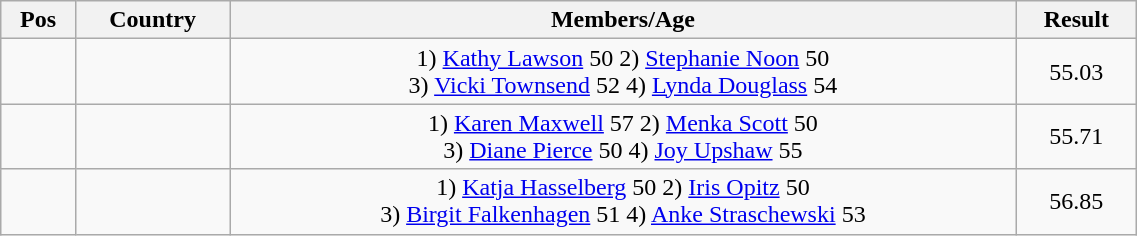<table class="wikitable"  style="text-align:center; width:60%;">
<tr>
<th>Pos</th>
<th>Country</th>
<th>Members/Age</th>
<th>Result</th>
</tr>
<tr>
<td align=center></td>
<td align=left></td>
<td>1) <a href='#'>Kathy Lawson</a> 50 2) <a href='#'>Stephanie Noon</a> 50<br>3) <a href='#'>Vicki Townsend</a> 52 4) <a href='#'>Lynda Douglass</a> 54</td>
<td>55.03</td>
</tr>
<tr>
<td align=center></td>
<td align=left></td>
<td>1) <a href='#'>Karen Maxwell</a> 57 2) <a href='#'>Menka Scott</a> 50<br>3) <a href='#'>Diane Pierce</a> 50 4) <a href='#'>Joy Upshaw</a> 55</td>
<td>55.71</td>
</tr>
<tr>
<td align=center></td>
<td align=left></td>
<td>1) <a href='#'>Katja Hasselberg</a> 50 2) <a href='#'>Iris Opitz</a> 50<br>3) <a href='#'>Birgit Falkenhagen</a> 51 4) <a href='#'>Anke Straschewski</a>  53</td>
<td>56.85</td>
</tr>
</table>
